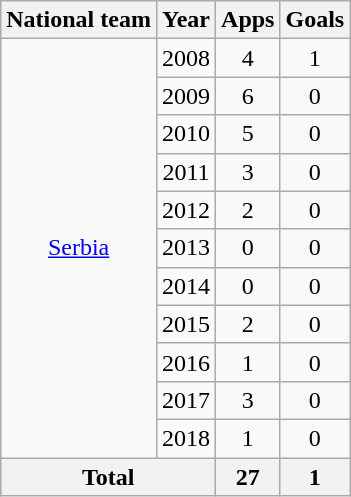<table class="wikitable" style="text-align:center">
<tr>
<th>National team</th>
<th>Year</th>
<th>Apps</th>
<th>Goals</th>
</tr>
<tr>
<td rowspan="11"><a href='#'>Serbia</a></td>
<td>2008</td>
<td>4</td>
<td>1</td>
</tr>
<tr>
<td>2009</td>
<td>6</td>
<td>0</td>
</tr>
<tr>
<td>2010</td>
<td>5</td>
<td>0</td>
</tr>
<tr>
<td>2011</td>
<td>3</td>
<td>0</td>
</tr>
<tr>
<td>2012</td>
<td>2</td>
<td>0</td>
</tr>
<tr>
<td>2013</td>
<td>0</td>
<td>0</td>
</tr>
<tr>
<td>2014</td>
<td>0</td>
<td>0</td>
</tr>
<tr>
<td>2015</td>
<td>2</td>
<td>0</td>
</tr>
<tr>
<td>2016</td>
<td>1</td>
<td>0</td>
</tr>
<tr>
<td>2017</td>
<td>3</td>
<td>0</td>
</tr>
<tr>
<td>2018</td>
<td>1</td>
<td>0</td>
</tr>
<tr>
<th colspan="2">Total</th>
<th>27</th>
<th>1</th>
</tr>
</table>
